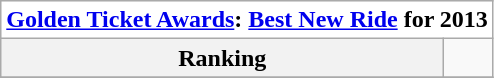<table class="wikitable">
<tr>
<th style="text-align:center; background:white;" colspan="500"><a href='#'>Golden Ticket Awards</a>: <a href='#'>Best New Ride</a> for 2013</th>
</tr>
<tr style="background:#white;">
<th style="text-align:center;">Ranking</th>
<td></td>
</tr>
<tr>
</tr>
</table>
